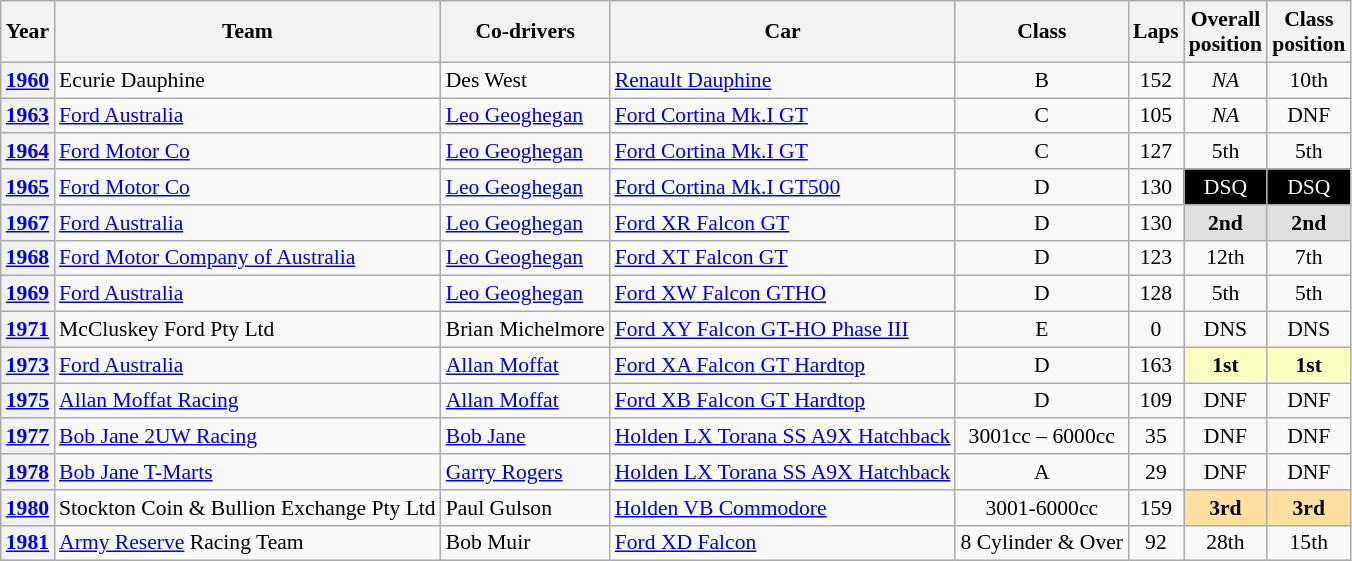<table class="wikitable" style="font-size:90%">
<tr>
<th>Year</th>
<th>Team</th>
<th>Co-drivers</th>
<th>Car</th>
<th>Class</th>
<th>Laps</th>
<th>Overall<br>position</th>
<th>Class<br>position</th>
</tr>
<tr align="center">
<th><a href='#'>1960</a></th>
<td align="left">Ecurie Dauphine</td>
<td align="left"> Des West</td>
<td align="left"><a href='#'>Renault Dauphine</a></td>
<td>B</td>
<td>152</td>
<td><em>NA</em></td>
<td>10th</td>
</tr>
<tr align="center">
<th><a href='#'>1963</a></th>
<td align="left"> <a href='#'>Ford Australia</a></td>
<td align="left"> <a href='#'>Leo Geoghegan</a></td>
<td align="left"><a href='#'>Ford Cortina Mk.I GT</a></td>
<td>C</td>
<td>105</td>
<td><em>NA</em></td>
<td>DNF</td>
</tr>
<tr align="center">
<th><a href='#'>1964</a></th>
<td align="left"> <a href='#'>Ford Motor Co</a></td>
<td align="left"> <a href='#'>Leo Geoghegan</a></td>
<td align="left"><a href='#'>Ford Cortina Mk.I GT</a></td>
<td>C</td>
<td>127</td>
<td>5th</td>
<td>5th</td>
</tr>
<tr align="center">
<th><a href='#'>1965</a></th>
<td align="left"> <a href='#'>Ford Motor Co</a></td>
<td align="left"> <a href='#'>Leo Geoghegan</a></td>
<td align="left"><a href='#'>Ford Cortina Mk.I GT500</a></td>
<td>D</td>
<td>130</td>
<td style="background:#000000; color:white">DSQ</td>
<td style="background:#000000; color:white">DSQ</td>
</tr>
<tr align="center">
<th><a href='#'>1967</a></th>
<td align="left"> <a href='#'>Ford Australia</a></td>
<td align="left"> <a href='#'>Leo Geoghegan</a></td>
<td align="left"><a href='#'>Ford XR Falcon GT</a></td>
<td>D</td>
<td>130</td>
<td style="background:#dfdfdf;"><strong>2nd</strong></td>
<td style="background:#dfdfdf;"><strong>2nd</strong></td>
</tr>
<tr align="center">
<th><a href='#'>1968</a></th>
<td align="left"> <a href='#'>Ford Motor Company of Australia</a></td>
<td align="left"> <a href='#'>Leo Geoghegan</a></td>
<td align="left"><a href='#'>Ford XT Falcon GT</a></td>
<td>D</td>
<td>123</td>
<td>12th</td>
<td>7th</td>
</tr>
<tr align="center">
<th><a href='#'>1969</a></th>
<td align="left"> <a href='#'>Ford Australia</a></td>
<td align="left"> <a href='#'>Leo Geoghegan</a></td>
<td align="left"><a href='#'>Ford XW Falcon GTHO</a></td>
<td>D</td>
<td>128</td>
<td>5th</td>
<td>5th</td>
</tr>
<tr align="center">
<th><a href='#'>1971</a></th>
<td align="left"> McCluskey Ford Pty Ltd</td>
<td align="left"> Brian Michelmore</td>
<td align="left"><a href='#'>Ford XY Falcon GT-HO Phase III</a></td>
<td>E</td>
<td>0</td>
<td>DNS</td>
<td>DNS</td>
</tr>
<tr align="center">
<th><a href='#'>1973</a></th>
<td align="left"> <a href='#'>Ford Australia</a></td>
<td align="left"> <a href='#'>Allan Moffat</a></td>
<td align="left"><a href='#'>Ford XA Falcon GT Hardtop</a></td>
<td>D</td>
<td>163</td>
<td style="background:#fbffbf;"><strong>1st</strong></td>
<td style="background:#fbffbf;"><strong>1st</strong></td>
</tr>
<tr align="center">
<th><a href='#'>1975</a></th>
<td align="left"> <a href='#'>Allan Moffat Racing</a></td>
<td align="left"> <a href='#'>Allan Moffat</a></td>
<td align="left"><a href='#'>Ford XB Falcon GT Hardtop</a></td>
<td>D</td>
<td>109</td>
<td>DNF</td>
<td>DNF</td>
</tr>
<tr align="center">
<th><a href='#'>1977</a></th>
<td align="left"> <a href='#'>Bob Jane 2UW Racing</a></td>
<td align="left"> <a href='#'>Bob Jane</a></td>
<td align="left"><a href='#'>Holden LX Torana SS A9X Hatchback</a></td>
<td>3001cc – 6000cc</td>
<td>35</td>
<td>DNF</td>
<td>DNF</td>
</tr>
<tr align="center">
<th><a href='#'>1978</a></th>
<td align="left"> <a href='#'>Bob Jane T-Marts</a></td>
<td align="left"> <a href='#'>Garry Rogers</a></td>
<td align="left"><a href='#'>Holden LX Torana SS A9X Hatchback</a></td>
<td>A</td>
<td>29</td>
<td>DNF</td>
<td>DNF</td>
</tr>
<tr align="center">
<th><a href='#'>1980</a></th>
<td align="left"> Stockton Coin & Bullion Exchange Pty Ltd</td>
<td align="left"> Paul Gulson</td>
<td align="left"><a href='#'>Holden VB Commodore</a></td>
<td>3001-6000cc</td>
<td>159</td>
<td style="background:#ffdf9f;"><strong>3rd</strong></td>
<td style="background:#ffdf9f;"><strong>3rd</strong></td>
</tr>
<tr align="center">
<th><a href='#'>1981</a></th>
<td align="left"> <a href='#'>Army Reserve</a> Racing Team</td>
<td align="left"> Bob Muir</td>
<td align="left"><a href='#'>Ford XD Falcon</a></td>
<td>8 Cylinder & Over</td>
<td>92</td>
<td>28th</td>
<td>15th</td>
</tr>
</table>
